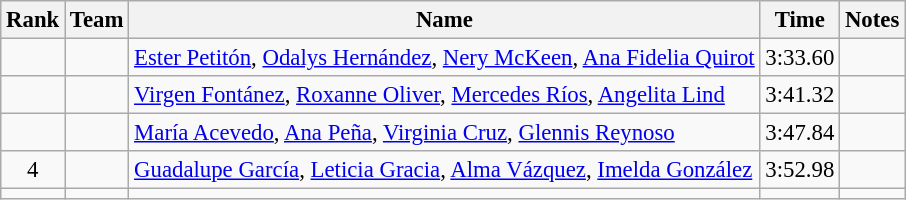<table class="wikitable sortable" style="text-align:center;font-size:95%">
<tr>
<th>Rank</th>
<th>Team</th>
<th>Name</th>
<th>Time</th>
<th>Notes</th>
</tr>
<tr>
<td></td>
<td align=left></td>
<td align=left><a href='#'>Ester Petitón</a>, <a href='#'>Odalys Hernández</a>, <a href='#'>Nery McKeen</a>, <a href='#'>Ana Fidelia Quirot</a></td>
<td>3:33.60</td>
<td></td>
</tr>
<tr>
<td></td>
<td align=left></td>
<td align=left><a href='#'>Virgen Fontánez</a>, <a href='#'>Roxanne Oliver</a>, <a href='#'>Mercedes Ríos</a>, <a href='#'>Angelita Lind</a></td>
<td>3:41.32</td>
<td></td>
</tr>
<tr>
<td></td>
<td align=left></td>
<td align=left><a href='#'>María Acevedo</a>, <a href='#'>Ana Peña</a>, <a href='#'>Virginia Cruz</a>, <a href='#'>Glennis Reynoso</a></td>
<td>3:47.84</td>
<td></td>
</tr>
<tr>
<td>4</td>
<td align=left></td>
<td align=left><a href='#'>Guadalupe García</a>, <a href='#'>Leticia Gracia</a>, <a href='#'>Alma Vázquez</a>, <a href='#'>Imelda González</a></td>
<td>3:52.98</td>
<td></td>
</tr>
<tr>
<td></td>
<td align=left></td>
<td align=left></td>
<td></td>
<td></td>
</tr>
</table>
